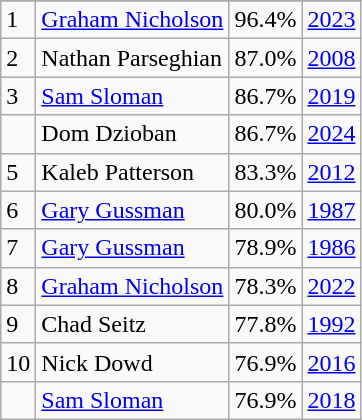<table class="wikitable">
<tr>
</tr>
<tr>
<td>1</td>
<td><a href='#'>Graham Nicholson</a></td>
<td><abbr>96.4%</abbr></td>
<td><a href='#'>2023</a></td>
</tr>
<tr>
<td>2</td>
<td>Nathan Parseghian</td>
<td><abbr>87.0%</abbr></td>
<td><a href='#'>2008</a></td>
</tr>
<tr>
<td>3</td>
<td><a href='#'>Sam Sloman</a></td>
<td><abbr>86.7%</abbr></td>
<td><a href='#'>2019</a></td>
</tr>
<tr>
<td></td>
<td>Dom Dzioban</td>
<td><abbr>86.7%</abbr></td>
<td><a href='#'>2024</a></td>
</tr>
<tr>
<td>5</td>
<td>Kaleb Patterson</td>
<td><abbr>83.3%</abbr></td>
<td><a href='#'>2012</a></td>
</tr>
<tr>
<td>6</td>
<td><a href='#'>Gary Gussman</a></td>
<td><abbr>80.0%</abbr></td>
<td><a href='#'>1987</a></td>
</tr>
<tr>
<td>7</td>
<td><a href='#'>Gary Gussman</a></td>
<td><abbr>78.9%</abbr></td>
<td><a href='#'>1986</a></td>
</tr>
<tr>
<td>8</td>
<td><a href='#'>Graham Nicholson</a></td>
<td><abbr>78.3%</abbr></td>
<td><a href='#'>2022</a></td>
</tr>
<tr>
<td>9</td>
<td>Chad Seitz</td>
<td><abbr>77.8%</abbr></td>
<td><a href='#'>1992</a></td>
</tr>
<tr>
<td>10</td>
<td>Nick Dowd</td>
<td><abbr>76.9%</abbr></td>
<td><a href='#'>2016</a></td>
</tr>
<tr>
<td></td>
<td><a href='#'>Sam Sloman</a></td>
<td><abbr>76.9%</abbr></td>
<td><a href='#'>2018</a></td>
</tr>
</table>
